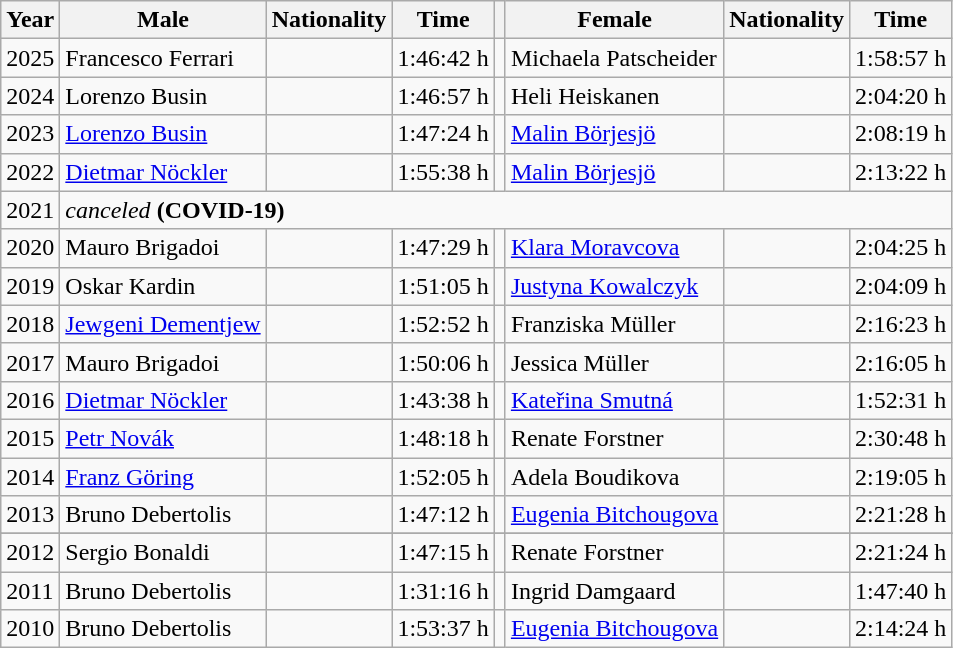<table class="wikitable">
<tr>
<th align="left" bgcolor="#EFEFEF">Year</th>
<th align="left" bgcolor="#EFEFEF">Male</th>
<th align="left" bgcolor="#EFEFEF">Nationality</th>
<th align="left" bgcolor="#EFEFEF">Time</th>
<th align="left" bgcolor="#EFEFEF"></th>
<th align="left" bgcolor="#EFEFEF">Female</th>
<th align="left" bgcolor="#EFEFEF">Nationality</th>
<th align="left" bgcolor="#EFEFEF">Time</th>
</tr>
<tr>
<td>2025</td>
<td>Francesco Ferrari</td>
<td></td>
<td>1:46:42 h</td>
<td></td>
<td>Michaela Patscheider</td>
<td></td>
<td>1:58:57 h</td>
</tr>
<tr>
<td>2024</td>
<td>Lorenzo Busin</td>
<td></td>
<td>1:46:57 h</td>
<td></td>
<td>Heli Heiskanen</td>
<td></td>
<td>2:04:20 h</td>
</tr>
<tr>
<td>2023</td>
<td><a href='#'>Lorenzo Busin</a></td>
<td></td>
<td>1:47:24 h</td>
<td></td>
<td><a href='#'>Malin Börjesjö</a></td>
<td></td>
<td>2:08:19 h</td>
</tr>
<tr>
<td>2022</td>
<td><a href='#'>Dietmar Nöckler</a></td>
<td></td>
<td>1:55:38 h</td>
<td></td>
<td><a href='#'>Malin Börjesjö</a></td>
<td></td>
<td>2:13:22 h</td>
</tr>
<tr>
<td>2021</td>
<td colspan="7"><em>canceled</em> <strong>(COVID-19)</strong></td>
</tr>
<tr>
<td>2020</td>
<td>Mauro Brigadoi</td>
<td></td>
<td>1:47:29 h</td>
<td></td>
<td><a href='#'>Klara Moravcova</a></td>
<td></td>
<td>2:04:25 h</td>
</tr>
<tr>
<td>2019</td>
<td>Oskar Kardin</td>
<td></td>
<td>1:51:05 h</td>
<td></td>
<td><a href='#'>Justyna Kowalczyk</a></td>
<td></td>
<td>2:04:09 h</td>
</tr>
<tr>
<td>2018</td>
<td><a href='#'>Jewgeni Dementjew</a></td>
<td></td>
<td>1:52:52 h</td>
<td></td>
<td>Franziska Müller</td>
<td></td>
<td>2:16:23 h</td>
</tr>
<tr>
<td>2017</td>
<td>Mauro Brigadoi</td>
<td></td>
<td>1:50:06 h</td>
<td></td>
<td>Jessica Müller</td>
<td></td>
<td>2:16:05 h</td>
</tr>
<tr>
<td>2016</td>
<td><a href='#'>Dietmar Nöckler</a></td>
<td></td>
<td>1:43:38 h</td>
<td></td>
<td><a href='#'>Kateřina Smutná</a></td>
<td></td>
<td>1:52:31 h</td>
</tr>
<tr>
<td>2015</td>
<td><a href='#'>Petr Novák</a></td>
<td></td>
<td>1:48:18 h</td>
<td></td>
<td>Renate Forstner</td>
<td></td>
<td>2:30:48 h</td>
</tr>
<tr>
<td>2014</td>
<td><a href='#'>Franz Göring</a></td>
<td></td>
<td>1:52:05 h</td>
<td></td>
<td>Adela Boudikova</td>
<td></td>
<td>2:19:05 h</td>
</tr>
<tr>
<td>2013</td>
<td>Bruno Debertolis</td>
<td></td>
<td>1:47:12 h</td>
<td></td>
<td><a href='#'>Eugenia Bitchougova</a></td>
<td></td>
<td>2:21:28 h</td>
</tr>
<tr>
</tr>
<tr>
<td>2012</td>
<td>Sergio Bonaldi</td>
<td></td>
<td>1:47:15 h</td>
<td></td>
<td>Renate Forstner</td>
<td></td>
<td>2:21:24 h</td>
</tr>
<tr>
<td>2011</td>
<td>Bruno Debertolis</td>
<td></td>
<td>1:31:16 h</td>
<td></td>
<td>Ingrid Damgaard</td>
<td></td>
<td>1:47:40 h</td>
</tr>
<tr>
<td>2010</td>
<td>Bruno Debertolis</td>
<td></td>
<td>1:53:37 h</td>
<td></td>
<td><a href='#'>Eugenia Bitchougova</a></td>
<td></td>
<td>2:14:24 h</td>
</tr>
</table>
